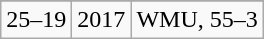<table class="wikitable" style="text-align:center">
<tr>
</tr>
<tr>
<td>25–19</td>
<td>2017</td>
<td>WMU, 55–3</td>
</tr>
</table>
